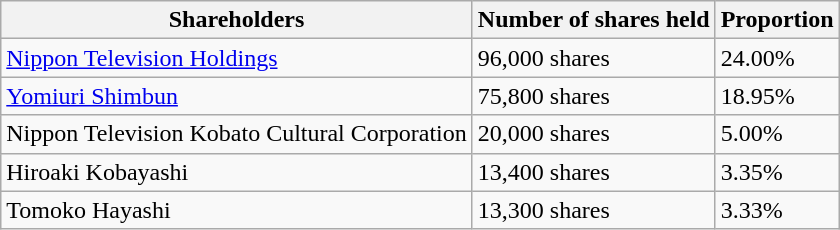<table class="wikitable">
<tr>
<th>Shareholders</th>
<th>Number of shares held</th>
<th>Proportion</th>
</tr>
<tr>
<td><a href='#'>Nippon Television Holdings</a></td>
<td>96,000 shares</td>
<td>24.00%</td>
</tr>
<tr>
<td><a href='#'>Yomiuri Shimbun</a></td>
<td>75,800 shares</td>
<td>18.95%</td>
</tr>
<tr>
<td>Nippon Television Kobato Cultural Corporation</td>
<td>20,000 shares</td>
<td>5.00%</td>
</tr>
<tr>
<td>Hiroaki Kobayashi</td>
<td>13,400 shares</td>
<td>3.35%</td>
</tr>
<tr>
<td>Tomoko Hayashi</td>
<td>13,300 shares</td>
<td>3.33%</td>
</tr>
</table>
